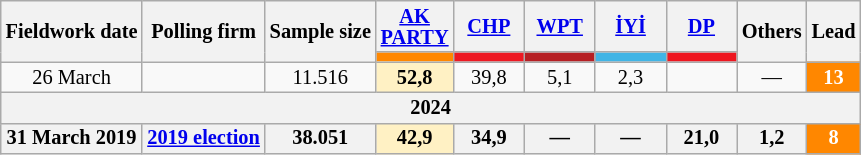<table class="wikitable mw-collapsible" style="text-align:center; font-size:85%; line-height:14px;">
<tr>
<th rowspan="2">Fieldwork date</th>
<th rowspan="2">Polling firm</th>
<th rowspan="2">Sample size</th>
<th style="width:3em;"><a href='#'>AK PARTY</a></th>
<th style="width:3em;"><a href='#'>CHP</a></th>
<th style="width:3em;"><a href='#'>WPT</a></th>
<th style="width:3em;"><a href='#'>İYİ</a></th>
<th style="width:3em;"><a href='#'>DP</a></th>
<th rowspan="2">Others</th>
<th rowspan="2">Lead</th>
</tr>
<tr>
<th style="background:#FF8700;"></th>
<th style="background:#ED1822;"></th>
<th style="background:#B61F23;"></th>
<th style="background:#40B4E5;"></th>
<th style="background:#EE151F;"></th>
</tr>
<tr>
<td>26 March</td>
<td></td>
<td>11.516</td>
<td style="background:#FFF1C4"><strong>52,8</strong></td>
<td>39,8</td>
<td>5,1</td>
<td>2,3</td>
<td></td>
<td>—</td>
<th style="background:#ff8700; color:white;">13</th>
</tr>
<tr>
<th colspan="10">2024</th>
</tr>
<tr>
<th>31 March 2019</th>
<th><a href='#'>2019 election</a></th>
<th>38.051</th>
<th style="background:#FFF1C4">42,9</th>
<th>34,9</th>
<th>—</th>
<th>—</th>
<th>21,0</th>
<th>1,2</th>
<th style="background:#ff8700; color:white;">8</th>
</tr>
</table>
